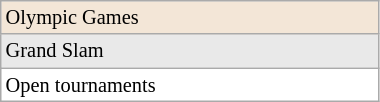<table class=wikitable style=font-size:85%;width:20%>
<tr bgcolor=#F3E6D7>
<td>Olympic Games</td>
</tr>
<tr bgcolor=#E9E9E9>
<td>Grand Slam</td>
</tr>
<tr bgcolor=#ffffff>
<td>Open tournaments</td>
</tr>
</table>
